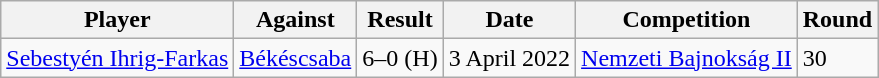<table class="wikitable sortable">
<tr>
<th>Player</th>
<th>Against</th>
<th style="text-align:center">Result</th>
<th>Date</th>
<th style="text-align:center">Competition</th>
<th>Round</th>
</tr>
<tr>
<td> <a href='#'>Sebestyén Ihrig-Farkas</a></td>
<td><a href='#'>Békéscsaba</a></td>
<td>6–0 (H)</td>
<td>3 April 2022</td>
<td><a href='#'>Nemzeti Bajnokság II</a></td>
<td>30</td>
</tr>
</table>
